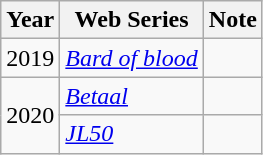<table class="wikitable">
<tr>
<th>Year</th>
<th>Web Series</th>
<th>Note</th>
</tr>
<tr>
<td>2019</td>
<td><em><a href='#'>Bard of blood</a></em></td>
<td></td>
</tr>
<tr>
<td rowspan="2">2020</td>
<td><em><a href='#'>Betaal</a></em></td>
<td></td>
</tr>
<tr>
<td><em><a href='#'>JL50</a></em></td>
<td></td>
</tr>
</table>
